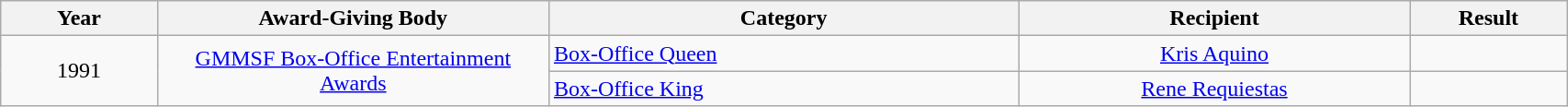<table | width="90%" class="wikitable sortable">
<tr>
<th width="10%">Year</th>
<th width="25%">Award-Giving Body</th>
<th width="30%">Category</th>
<th width="25%">Recipient</th>
<th width="10%">Result</th>
</tr>
<tr>
<td rowspan="2" align="center">1991</td>
<td rowspan="2" align=center><a href='#'>GMMSF Box-Office Entertainment Awards</a></td>
<td><a href='#'>Box-Office Queen</a></td>
<td align="center"><a href='#'>Kris Aquino</a></td>
<td></td>
</tr>
<tr>
<td><a href='#'>Box-Office King</a></td>
<td align=center><a href='#'>Rene Requiestas</a></td>
<td></td>
</tr>
</table>
